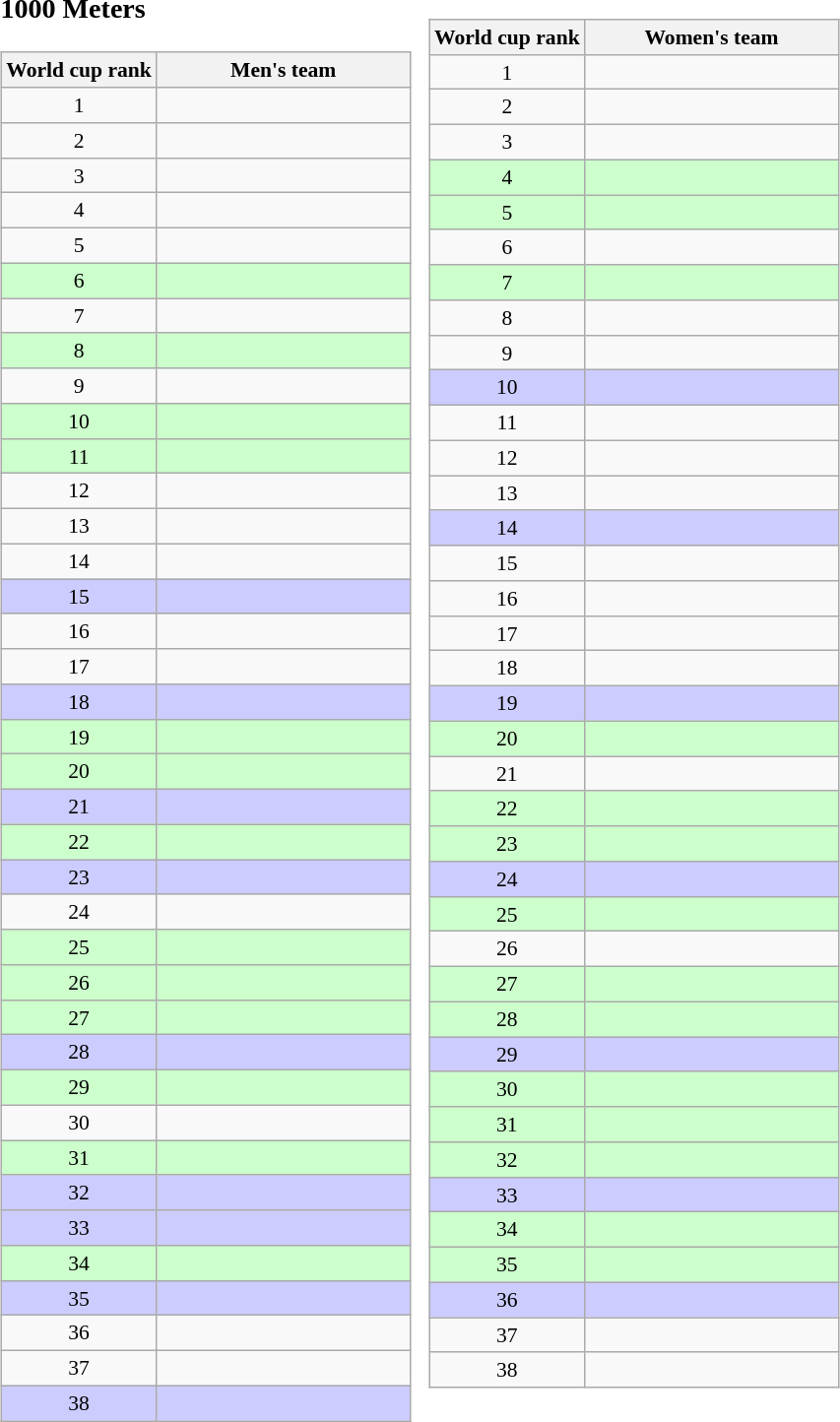<table border="0" cellspacing="10">
<tr>
<td><br><h3>1000 Meters</h3><table class="wikitable sortable"  style="font-size:90%; text-align:center;margin: 1em auto 1em auto ">
<tr>
<th>World cup rank</th>
<th width=165>Men's team</th>
</tr>
<tr>
<td>1</td>
<td align=left></td>
</tr>
<tr>
<td>2</td>
<td align=left></td>
</tr>
<tr>
<td>3</td>
<td align=left></td>
</tr>
<tr>
<td>4</td>
<td align=left></td>
</tr>
<tr>
<td>5</td>
<td align=left></td>
</tr>
<tr style="background: #ccffcc;">
<td>6</td>
<td align=left></td>
</tr>
<tr>
<td>7</td>
<td align=left></td>
</tr>
<tr style="background: #ccffcc;">
<td>8</td>
<td align=left></td>
</tr>
<tr>
<td>9</td>
<td align=left></td>
</tr>
<tr style="background: #ccffcc;">
<td>10</td>
<td align=left></td>
</tr>
<tr style="background: #ccffcc;">
<td>11</td>
<td align=left></td>
</tr>
<tr>
<td>12</td>
<td align=left></td>
</tr>
<tr>
<td>13</td>
<td align=left></td>
</tr>
<tr>
<td>14</td>
<td align=left></td>
</tr>
<tr style="background: #ccccff;">
<td>15</td>
<td align=left></td>
</tr>
<tr>
<td>16</td>
<td align=left></td>
</tr>
<tr>
<td>17</td>
<td align=left></td>
</tr>
<tr style="background: #ccccff;">
<td>18</td>
<td align=left></td>
</tr>
<tr style="background: #ccffcc;">
<td>19</td>
<td align=left></td>
</tr>
<tr style="background: #ccffcc;">
<td>20</td>
<td align=left></td>
</tr>
<tr style="background: #ccccff;">
<td>21</td>
<td align=left></td>
</tr>
<tr style="background: #ccffcc;">
<td>22</td>
<td align=left></td>
</tr>
<tr style="background: #ccccff;">
<td>23</td>
<td align=left></td>
</tr>
<tr>
<td>24</td>
<td align=left></td>
</tr>
<tr style="background: #ccffcc;">
<td>25</td>
<td align=left></td>
</tr>
<tr style="background: #ccffcc;">
<td>26</td>
<td align=left></td>
</tr>
<tr style="background: #ccffcc;">
<td>27</td>
<td align=left></td>
</tr>
<tr style="background: #ccccff;">
<td>28</td>
<td align=left></td>
</tr>
<tr style="background: #ccffcc;">
<td>29</td>
<td align=left></td>
</tr>
<tr>
<td>30</td>
<td align=left></td>
</tr>
<tr style="background: #ccffcc;">
<td>31</td>
<td align=left></td>
</tr>
<tr style="background: #ccccff;">
<td>32</td>
<td align=left></td>
</tr>
<tr style="background: #ccccff;">
<td>33</td>
<td align=left></td>
</tr>
<tr style="background: #ccffcc;">
<td>34</td>
<td align=left></td>
</tr>
<tr style="background: #ccccff;">
<td>35</td>
<td align=left></td>
</tr>
<tr>
<td>36</td>
<td align=left></td>
</tr>
<tr>
<td>37</td>
<td align=left></td>
</tr>
<tr style="background: #ccccff;">
<td>38</td>
<td align=left></td>
</tr>
</table>
</td>
<td><br><table class="wikitable sortable"  style="font-size:90%; text-align:center;margin: 1em auto 1em auto ">
<tr>
<th>World cup rank</th>
<th width=165>Women's team</th>
</tr>
<tr>
<td>1</td>
<td align=left></td>
</tr>
<tr>
<td>2</td>
<td align=left></td>
</tr>
<tr>
<td>3</td>
<td align=left></td>
</tr>
<tr style="background: #ccffcc;">
<td>4</td>
<td align=left></td>
</tr>
<tr style="background: #ccffcc;">
<td>5</td>
<td align=left></td>
</tr>
<tr>
<td>6</td>
<td align=left></td>
</tr>
<tr style="background: #ccffcc;">
<td>7</td>
<td align=left></td>
</tr>
<tr>
<td>8</td>
<td align=left></td>
</tr>
<tr>
<td>9</td>
<td align=left></td>
</tr>
<tr style="background: #ccccff;">
<td>10</td>
<td align=left></td>
</tr>
<tr>
<td>11</td>
<td align=left></td>
</tr>
<tr>
<td>12</td>
<td align=left></td>
</tr>
<tr>
<td>13</td>
<td align=left></td>
</tr>
<tr style="background: #ccccff;">
<td>14</td>
<td align=left></td>
</tr>
<tr>
<td>15</td>
<td align=left></td>
</tr>
<tr>
<td>16</td>
<td align=left></td>
</tr>
<tr>
<td>17</td>
<td align=left></td>
</tr>
<tr>
<td>18</td>
<td align=left></td>
</tr>
<tr style="background: #ccccff;">
<td>19</td>
<td align=left></td>
</tr>
<tr style="background: #ccffcc;">
<td>20</td>
<td align=left></td>
</tr>
<tr>
<td>21</td>
<td align=left></td>
</tr>
<tr style="background: #ccffcc;">
<td>22</td>
<td align=left></td>
</tr>
<tr style="background: #ccffcc;">
<td>23</td>
<td align=left></td>
</tr>
<tr style="background: #ccccff;">
<td>24</td>
<td align=left></td>
</tr>
<tr style="background: #ccffcc;">
<td>25</td>
<td align=left></td>
</tr>
<tr>
<td>26</td>
<td align=left></td>
</tr>
<tr style="background: #ccffcc;">
<td>27</td>
<td align=left></td>
</tr>
<tr style="background: #ccffcc;">
<td>28</td>
<td align=left></td>
</tr>
<tr style="background: #ccccff;">
<td>29</td>
<td align=left></td>
</tr>
<tr style="background: #ccffcc;">
<td>30</td>
<td align=left></td>
</tr>
<tr style="background: #ccffcc;">
<td>31</td>
<td align=left></td>
</tr>
<tr style="background: #ccffcc;">
<td>32</td>
<td align=left></td>
</tr>
<tr style="background: #ccccff;">
<td>33</td>
<td align=left></td>
</tr>
<tr style="background: #ccffcc;">
<td>34</td>
<td align=left></td>
</tr>
<tr style="background: #ccffcc;">
<td>35</td>
<td align=left></td>
</tr>
<tr style="background: #ccccff;">
<td>36</td>
<td align=left></td>
</tr>
<tr>
<td>37</td>
<td align=left></td>
</tr>
<tr>
<td>38</td>
<td align=left></td>
</tr>
</table>
</td>
</tr>
<tr>
<td></td>
</tr>
</table>
